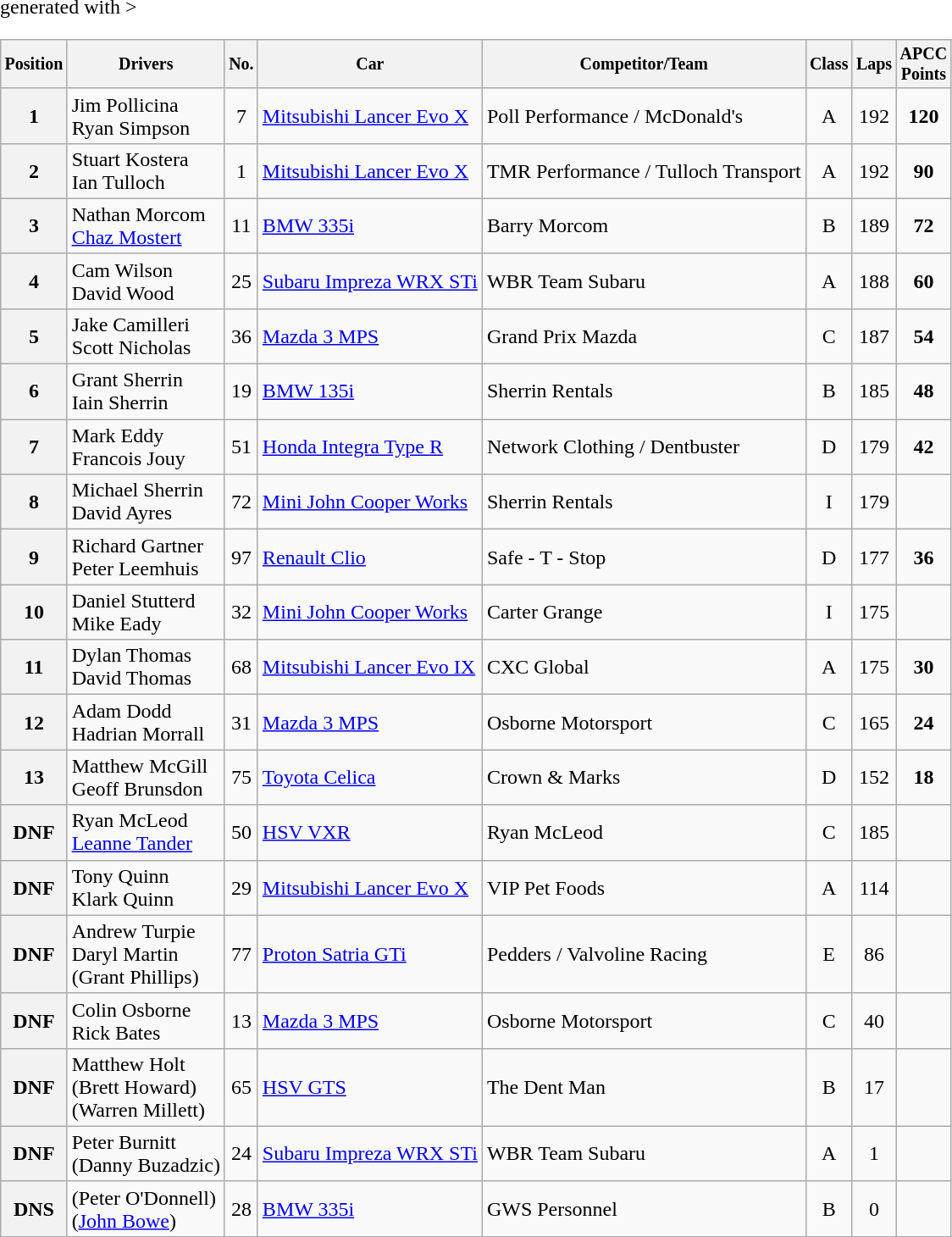<table class="wikitable" <hiddentext>generated with >
<tr style="font-size:10pt;font-weight:bold">
<th>Position</th>
<th>Drivers</th>
<th>No.</th>
<th>Car</th>
<th>Competitor/Team</th>
<th>Class</th>
<th>Laps</th>
<th>APCC<br> Points</th>
</tr>
<tr>
<th>1</th>
<td>Jim Pollicina<br> Ryan Simpson</td>
<td align="center">7</td>
<td><a href='#'>Mitsubishi Lancer Evo X</a></td>
<td>Poll Performance / McDonald's</td>
<td align="center">A</td>
<td align="center">192</td>
<td align="center"><strong>120</strong></td>
</tr>
<tr>
<th>2</th>
<td>Stuart Kostera<br> Ian Tulloch</td>
<td align="center">1</td>
<td><a href='#'>Mitsubishi Lancer Evo X</a></td>
<td>TMR Performance / Tulloch Transport</td>
<td align="center">A</td>
<td align="center">192</td>
<td align="center"><strong>90</strong></td>
</tr>
<tr>
<th>3</th>
<td>Nathan Morcom<br> <a href='#'>Chaz Mostert</a></td>
<td align="center">11</td>
<td><a href='#'>BMW 335i</a></td>
<td>Barry Morcom</td>
<td align="center">B</td>
<td align="center">189</td>
<td align="center"><strong>72</strong></td>
</tr>
<tr>
<th>4</th>
<td>Cam Wilson<br> David Wood</td>
<td align="center">25</td>
<td><a href='#'>Subaru Impreza WRX STi</a></td>
<td>WBR Team Subaru</td>
<td align="center">A</td>
<td align="center">188</td>
<td align="center"><strong>60</strong></td>
</tr>
<tr>
<th>5</th>
<td>Jake Camilleri<br> Scott Nicholas</td>
<td align="center">36</td>
<td><a href='#'>Mazda 3 MPS</a></td>
<td>Grand Prix Mazda</td>
<td align="center">C</td>
<td align="center">187</td>
<td align="center"><strong>54</strong></td>
</tr>
<tr>
<th>6</th>
<td>Grant Sherrin<br> Iain Sherrin</td>
<td align="center">19</td>
<td><a href='#'>BMW 135i</a></td>
<td>Sherrin Rentals</td>
<td align="center">B</td>
<td align="center">185</td>
<td align="center"><strong>48</strong></td>
</tr>
<tr>
<th>7</th>
<td>Mark Eddy<br> Francois Jouy</td>
<td align="center">51</td>
<td><a href='#'>Honda Integra Type R</a></td>
<td>Network Clothing / Dentbuster</td>
<td align="center">D</td>
<td align="center">179</td>
<td align="center"><strong>42</strong></td>
</tr>
<tr>
<th>8</th>
<td>Michael Sherrin<br> David Ayres</td>
<td align="center">72</td>
<td><a href='#'>Mini John Cooper Works</a></td>
<td>Sherrin Rentals</td>
<td align="center">I</td>
<td align="center">179</td>
<td></td>
</tr>
<tr>
<th>9</th>
<td>Richard Gartner<br> Peter Leemhuis</td>
<td align="center">97</td>
<td><a href='#'>Renault Clio</a></td>
<td>Safe - T - Stop</td>
<td align="center">D</td>
<td align="center">177</td>
<td align="center"><strong>36</strong></td>
</tr>
<tr>
<th>10</th>
<td>Daniel Stutterd<br> Mike Eady</td>
<td align="center">32</td>
<td><a href='#'>Mini John Cooper Works</a></td>
<td>Carter Grange</td>
<td align="center">I</td>
<td align="center">175</td>
<td></td>
</tr>
<tr>
<th>11</th>
<td>Dylan Thomas<br> David Thomas</td>
<td align="center">68</td>
<td><a href='#'>Mitsubishi Lancer Evo IX</a></td>
<td>CXC Global</td>
<td align="center">A</td>
<td align="center">175</td>
<td align="center"><strong>30</strong></td>
</tr>
<tr>
<th>12</th>
<td>Adam Dodd<br> Hadrian Morrall</td>
<td align="center">31</td>
<td><a href='#'>Mazda 3 MPS</a></td>
<td>Osborne Motorsport</td>
<td align="center">C</td>
<td align="center">165</td>
<td align="center"><strong>24</strong></td>
</tr>
<tr>
<th>13</th>
<td>Matthew McGill<br> Geoff Brunsdon</td>
<td align="center">75</td>
<td><a href='#'>Toyota Celica</a></td>
<td>Crown & Marks</td>
<td align="center">D</td>
<td align="center">152</td>
<td align="center"><strong>18</strong></td>
</tr>
<tr>
<th>DNF</th>
<td>Ryan McLeod<br> <a href='#'>Leanne Tander</a></td>
<td align="center">50</td>
<td><a href='#'>HSV VXR</a></td>
<td>Ryan McLeod</td>
<td align="center">C</td>
<td align="center">185</td>
<td></td>
</tr>
<tr>
<th>DNF</th>
<td>Tony Quinn<br> Klark Quinn</td>
<td align="center">29</td>
<td><a href='#'>Mitsubishi Lancer Evo X</a></td>
<td>VIP Pet Foods</td>
<td align="center">A</td>
<td align="center">114</td>
<td></td>
</tr>
<tr>
<th>DNF</th>
<td>Andrew Turpie<br> Daryl Martin<br> (Grant Phillips)</td>
<td align="center">77</td>
<td><a href='#'>Proton Satria GTi</a></td>
<td>Pedders / Valvoline Racing</td>
<td align="center">E</td>
<td align="center">86</td>
<td></td>
</tr>
<tr>
<th>DNF</th>
<td>Colin Osborne<br> Rick Bates</td>
<td align="center">13</td>
<td><a href='#'>Mazda 3 MPS</a></td>
<td>Osborne Motorsport</td>
<td align="center">C</td>
<td align="center">40</td>
<td></td>
</tr>
<tr>
<th>DNF</th>
<td>Matthew Holt<br> (Brett Howard)<br> (Warren Millett)</td>
<td align="center">65</td>
<td><a href='#'>HSV GTS</a></td>
<td>The Dent Man</td>
<td align="center">B</td>
<td align="center">17</td>
<td></td>
</tr>
<tr>
<th>DNF</th>
<td>Peter Burnitt<br> (Danny Buzadzic)</td>
<td align="center">24</td>
<td><a href='#'>Subaru Impreza WRX STi</a></td>
<td>WBR Team Subaru</td>
<td align="center">A</td>
<td align="center">1</td>
<td></td>
</tr>
<tr>
<th>DNS</th>
<td>(Peter O'Donnell)<br>  (<a href='#'>John Bowe</a>)</td>
<td align="center">28</td>
<td><a href='#'>BMW 335i</a></td>
<td>GWS Personnel</td>
<td align="center">B</td>
<td align="center">0</td>
</tr>
</table>
